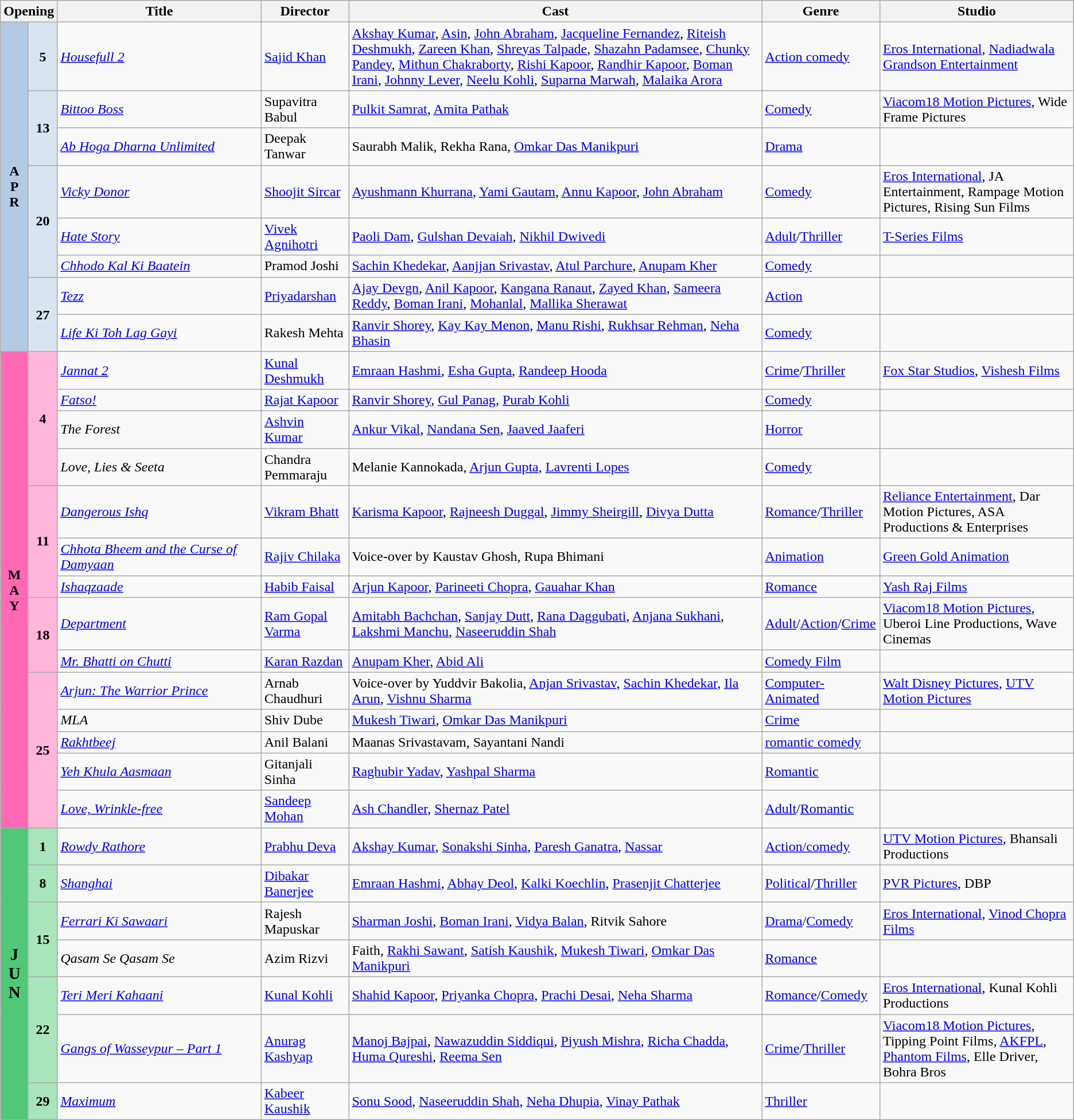<table class="wikitable sortable">
<tr style="background:#b0e0e66; text-align:center;">
<th colspan="2">Opening</th>
<th style="width:19%;">Title</th>
<th>Director</th>
<th>Cast</th>
<th>Genre</th>
<th>Studio</th>
</tr>
<tr>
<td rowspan="8" style="text-align:center; background:#b4cae3;"><strong>A<br>P<br>R</strong></td>
<td style="text-align:center; background:#d9e4f1; textcolor:#000;"><strong>5</strong></td>
<td><em><a href='#'>Housefull 2</a></em></td>
<td><a href='#'>Sajid Khan</a></td>
<td><a href='#'>Akshay Kumar</a>, <a href='#'>Asin</a>, <a href='#'>John Abraham</a>, <a href='#'>Jacqueline Fernandez</a>, <a href='#'>Riteish Deshmukh</a>, <a href='#'>Zareen Khan</a>, <a href='#'>Shreyas Talpade</a>, <a href='#'>Shazahn Padamsee</a>, <a href='#'>Chunky Pandey</a>, <a href='#'>Mithun Chakraborty</a>, <a href='#'>Rishi Kapoor</a>, <a href='#'>Randhir Kapoor</a>, <a href='#'>Boman Irani</a>, <a href='#'>Johnny Lever</a>, <a href='#'>Neelu Kohli</a>, <a href='#'>Suparna Marwah</a>, <a href='#'>Malaika Arora</a></td>
<td><a href='#'>Action comedy</a></td>
<td><a href='#'>Eros International</a>, <a href='#'>Nadiadwala Grandson Entertainment</a></td>
</tr>
<tr>
<td rowspan="2" style="text-align:center; background:#d9e4f1;"><strong>13</strong></td>
<td><em><a href='#'>Bittoo Boss</a></em></td>
<td>Supavitra Babul</td>
<td><a href='#'>Pulkit Samrat</a>, <a href='#'>Amita Pathak</a></td>
<td><a href='#'>Comedy</a></td>
<td><a href='#'>Viacom18 Motion Pictures</a>, Wide Frame Pictures</td>
</tr>
<tr>
<td><em><a href='#'>Ab Hoga Dharna Unlimited</a></em></td>
<td>Deepak Tanwar</td>
<td>Saurabh Malik, Rekha Rana, <a href='#'>Omkar Das Manikpuri</a></td>
<td><a href='#'>Drama</a></td>
<td></td>
</tr>
<tr>
<td rowspan="3" style="text-align:center; background:#d9e4f1;"><strong>20</strong></td>
<td><em><a href='#'>Vicky Donor</a></em></td>
<td><a href='#'>Shoojit Sircar</a></td>
<td><a href='#'>Ayushmann Khurrana</a>, <a href='#'>Yami Gautam</a>, <a href='#'>Annu Kapoor</a>, <a href='#'>John Abraham</a></td>
<td><a href='#'>Comedy</a></td>
<td><a href='#'>Eros International</a>, JA Entertainment, Rampage Motion Pictures, Rising Sun Films</td>
</tr>
<tr>
<td><em><a href='#'>Hate Story</a></em></td>
<td><a href='#'>Vivek Agnihotri</a></td>
<td><a href='#'>Paoli Dam</a>, <a href='#'>Gulshan Devaiah</a>, <a href='#'>Nikhil Dwivedi</a></td>
<td><a href='#'>Adult</a>/<a href='#'>Thriller</a></td>
<td><a href='#'>T-Series Films</a></td>
</tr>
<tr>
<td><em><a href='#'>Chhodo Kal Ki Baatein</a></em></td>
<td>Pramod Joshi</td>
<td><a href='#'>Sachin Khedekar</a>, <a href='#'>Aanjjan Srivastav</a>, <a href='#'>Atul Parchure</a>, <a href='#'>Anupam Kher</a></td>
<td><a href='#'>Comedy</a></td>
<td></td>
</tr>
<tr>
<td rowspan="2" style="text-align:center; background:#d9e4f1;"><strong>27</strong></td>
<td><em><a href='#'>Tezz</a></em></td>
<td><a href='#'>Priyadarshan</a></td>
<td><a href='#'>Ajay Devgn</a>, <a href='#'>Anil Kapoor</a>, <a href='#'>Kangana Ranaut</a>, <a href='#'>Zayed Khan</a>, <a href='#'>Sameera Reddy</a>, <a href='#'>Boman Irani</a>, <a href='#'>Mohanlal</a>, <a href='#'>Mallika Sherawat</a></td>
<td><a href='#'>Action</a></td>
<td></td>
</tr>
<tr>
<td><em><a href='#'>Life Ki Toh Lag Gayi</a></em></td>
<td>Rakesh Mehta</td>
<td><a href='#'>Ranvir Shorey</a>, <a href='#'>Kay Kay Menon</a>, <a href='#'>Manu Rishi</a>, <a href='#'>Rukhsar Rehman</a>, <a href='#'>Neha Bhasin</a></td>
<td><a href='#'>Comedy</a></td>
<td></td>
</tr>
<tr>
<td rowspan="14" style="text-align:center; background:hotPink;"><strong>M<br>A<br>Y</strong></td>
<td rowspan="4" style="text-align:center; background:#ffb5da;"><strong>4</strong></td>
<td><em><a href='#'>Jannat 2</a></em></td>
<td><a href='#'>Kunal Deshmukh</a></td>
<td><a href='#'>Emraan Hashmi</a>, <a href='#'>Esha Gupta</a>, <a href='#'>Randeep Hooda</a></td>
<td><a href='#'>Crime</a>/<a href='#'>Thriller</a></td>
<td><a href='#'>Fox Star Studios</a>, <a href='#'>Vishesh Films</a></td>
</tr>
<tr>
<td><em><a href='#'>Fatso!</a></em></td>
<td><a href='#'>Rajat Kapoor</a></td>
<td><a href='#'>Ranvir Shorey</a>, <a href='#'>Gul Panag</a>, <a href='#'>Purab Kohli</a></td>
<td><a href='#'>Comedy</a></td>
<td></td>
</tr>
<tr>
<td><em>The Forest</em></td>
<td><a href='#'>Ashvin Kumar</a></td>
<td><a href='#'>Ankur Vikal</a>, <a href='#'>Nandana Sen</a>, <a href='#'>Jaaved Jaaferi</a></td>
<td><a href='#'>Horror</a></td>
<td></td>
</tr>
<tr>
<td><em>Love, Lies & Seeta</em></td>
<td>Chandra Pemmaraju</td>
<td>Melanie Kannokada, <a href='#'>Arjun Gupta</a>, <a href='#'>Lavrenti Lopes</a></td>
<td><a href='#'>Comedy</a></td>
<td></td>
</tr>
<tr>
<td rowspan="3" style="text-align:center; background:#ffb5da;"><strong>11</strong></td>
<td><em><a href='#'>Dangerous Ishq</a></em></td>
<td><a href='#'>Vikram Bhatt</a></td>
<td><a href='#'>Karisma Kapoor</a>, <a href='#'>Rajneesh Duggal</a>, <a href='#'>Jimmy Sheirgill</a>, <a href='#'>Divya Dutta</a></td>
<td><a href='#'>Romance</a>/<a href='#'>Thriller</a></td>
<td><a href='#'>Reliance Entertainment</a>, Dar Motion Pictures, ASA Productions & Enterprises</td>
</tr>
<tr>
<td><em><a href='#'>Chhota Bheem and the Curse of Damyaan</a></em></td>
<td><a href='#'>Rajiv Chilaka</a></td>
<td>Voice-over by Kaustav Ghosh, Rupa Bhimani</td>
<td><a href='#'>Animation</a></td>
<td><a href='#'>Green Gold Animation</a></td>
</tr>
<tr>
<td><em><a href='#'>Ishaqzaade</a></em></td>
<td><a href='#'>Habib Faisal</a></td>
<td><a href='#'>Arjun Kapoor</a>, <a href='#'>Parineeti Chopra</a>, <a href='#'>Gauahar Khan</a></td>
<td><a href='#'>Romance</a></td>
<td><a href='#'>Yash Raj Films</a></td>
</tr>
<tr>
<td rowspan="2" style="text-align:center; textcolor:#000; background:#ffb5da;"><strong>18</strong></td>
<td><em><a href='#'>Department</a></em></td>
<td><a href='#'>Ram Gopal Varma</a></td>
<td><a href='#'>Amitabh Bachchan</a>, <a href='#'>Sanjay Dutt</a>, <a href='#'>Rana Daggubati</a>, <a href='#'>Anjana Sukhani</a>, <a href='#'>Lakshmi Manchu</a>, <a href='#'>Naseeruddin Shah</a></td>
<td><a href='#'>Adult</a>/<a href='#'>Action</a>/<a href='#'>Crime</a></td>
<td><a href='#'>Viacom18 Motion Pictures</a>, Uberoi Line Productions, Wave Cinemas</td>
</tr>
<tr>
<td><em><a href='#'>Mr. Bhatti on Chutti</a></em></td>
<td><a href='#'>Karan Razdan</a></td>
<td><a href='#'>Anupam Kher</a>, <a href='#'>Abid Ali</a></td>
<td><a href='#'>Comedy Film</a></td>
<td></td>
</tr>
<tr>
<td rowspan="5" style="text-align:center; textcolor:#000; background: #ffb5da;"><strong>25</strong></td>
<td><em><a href='#'>Arjun: The Warrior Prince</a></em></td>
<td>Arnab Chaudhuri</td>
<td>Voice-over by Yuddvir Bakolia, <a href='#'>Anjan Srivastav</a>, <a href='#'>Sachin Khedekar</a>, <a href='#'>Ila Arun</a>, <a href='#'>Vishnu Sharma</a></td>
<td><a href='#'>Computer-Animated</a></td>
<td><a href='#'>Walt Disney Pictures</a>, <a href='#'>UTV Motion Pictures</a></td>
</tr>
<tr>
<td><em>MLA</em></td>
<td>Shiv Dube</td>
<td><a href='#'>Mukesh Tiwari</a>, <a href='#'>Omkar Das Manikpuri</a></td>
<td><a href='#'>Crime</a></td>
<td></td>
</tr>
<tr>
<td><em><a href='#'>Rakhtbeej</a></em></td>
<td>Anil Balani</td>
<td>Maanas Srivastavam, Sayantani Nandi</td>
<td><a href='#'>romantic comedy</a></td>
<td></td>
</tr>
<tr>
<td><em><a href='#'>Yeh Khula Aasmaan</a></em></td>
<td>Gitanjali Sinha</td>
<td><a href='#'>Raghubir Yadav</a>, <a href='#'>Yashpal Sharma</a></td>
<td><a href='#'>Romantic</a></td>
<td></td>
</tr>
<tr>
<td><em><a href='#'>Love, Wrinkle-free</a></em></td>
<td><a href='#'>Sandeep Mohan</a></td>
<td><a href='#'>Ash Chandler</a>, <a href='#'>Shernaz Patel</a></td>
<td><a href='#'>Adult</a>/<a href='#'>Romantic</a></td>
<td></td>
</tr>
<tr>
<td rowspan="7" style="text-align:center; textcolor:#000; background:#50c878;"><big><strong>J<br>U<br>N</strong></big></td>
<td style="text-align:center; textcolor:#000; background:#a8e4bc;"><strong>1</strong></td>
<td><em><a href='#'>Rowdy Rathore</a></em></td>
<td><a href='#'>Prabhu Deva</a></td>
<td><a href='#'>Akshay Kumar</a>, <a href='#'>Sonakshi Sinha</a>, <a href='#'>Paresh Ganatra</a>, <a href='#'>Nassar</a></td>
<td><a href='#'>Action/comedy</a></td>
<td><a href='#'>UTV Motion Pictures</a>, Bhansali Productions</td>
</tr>
<tr>
<td style="text-align:center; textcolor:#000; background:#a8e4bc;"><strong>8</strong></td>
<td><em><a href='#'>Shanghai</a></em></td>
<td><a href='#'>Dibakar Banerjee</a></td>
<td><a href='#'>Emraan Hashmi</a>, <a href='#'>Abhay Deol</a>, <a href='#'>Kalki Koechlin</a>, <a href='#'>Prasenjit Chatterjee</a></td>
<td><a href='#'>Political</a>/<a href='#'>Thriller</a></td>
<td><a href='#'>PVR Pictures</a>, DBP</td>
</tr>
<tr>
<td rowspan="2" style="text-align:center; textcolor:#000; background:#a8e4bc;"><strong>15</strong></td>
<td><em><a href='#'>Ferrari Ki Sawaari</a></em></td>
<td>Rajesh Mapuskar</td>
<td><a href='#'>Sharman Joshi</a>, <a href='#'>Boman Irani</a>, <a href='#'>Vidya Balan</a>, Ritvik Sahore</td>
<td><a href='#'>Drama</a>/<a href='#'>Comedy</a></td>
<td><a href='#'>Eros International</a>, <a href='#'>Vinod Chopra Films</a></td>
</tr>
<tr>
<td><em>Qasam Se Qasam Se</em></td>
<td>Azim Rizvi</td>
<td>Faith, <a href='#'>Rakhi Sawant</a>, <a href='#'>Satish Kaushik</a>, <a href='#'>Mukesh Tiwari</a>, <a href='#'>Omkar Das Manikpuri</a></td>
<td><a href='#'>Romance</a></td>
<td></td>
</tr>
<tr>
<td rowspan="2" style="text-align:center; textcolor:#000; background:#a8e4bc;"><strong>22</strong></td>
<td><em><a href='#'>Teri Meri Kahaani</a></em></td>
<td><a href='#'>Kunal Kohli</a></td>
<td><a href='#'>Shahid Kapoor</a>, <a href='#'>Priyanka Chopra</a>, <a href='#'>Prachi Desai</a>, <a href='#'>Neha Sharma</a></td>
<td><a href='#'>Romance</a>/<a href='#'>Comedy</a></td>
<td><a href='#'>Eros International</a>, Kunal Kohli Productions</td>
</tr>
<tr>
<td><em><a href='#'>Gangs of Wasseypur – Part 1</a></em></td>
<td><a href='#'>Anurag Kashyap</a></td>
<td><a href='#'>Manoj Bajpai</a>, <a href='#'>Nawazuddin Siddiqui</a>, <a href='#'>Piyush Mishra</a>, <a href='#'>Richa Chadda</a>, <a href='#'>Huma Qureshi</a>, <a href='#'>Reema Sen</a></td>
<td><a href='#'>Crime</a>/<a href='#'>Thriller</a></td>
<td><a href='#'>Viacom18 Motion Pictures</a>, Tipping Point Films, <a href='#'>AKFPL</a>, <a href='#'>Phantom Films</a>, Elle Driver, Bohra Bros</td>
</tr>
<tr>
<td style="text-align:center; textcolor:#000; background:#a8e4bc;"><strong>29</strong></td>
<td><em><a href='#'>Maximum</a></em></td>
<td><a href='#'>Kabeer Kaushik</a></td>
<td><a href='#'>Sonu Sood</a>, <a href='#'>Naseeruddin Shah</a>, <a href='#'>Neha Dhupia</a>, <a href='#'>Vinay Pathak</a></td>
<td><a href='#'>Thriller</a></td>
<td></td>
</tr>
</table>
